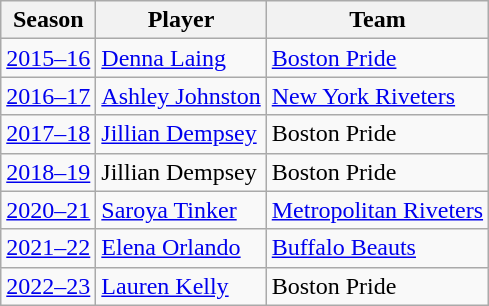<table class="wikitable sortable">
<tr>
<th>Season</th>
<th>Player</th>
<th>Team</th>
</tr>
<tr>
<td><a href='#'>2015–16</a></td>
<td><a href='#'>Denna Laing</a></td>
<td><a href='#'>Boston Pride</a></td>
</tr>
<tr>
<td><a href='#'>2016–17</a></td>
<td><a href='#'>Ashley Johnston</a></td>
<td><a href='#'>New York Riveters</a></td>
</tr>
<tr>
<td><a href='#'>2017–18</a></td>
<td><a href='#'>Jillian Dempsey</a></td>
<td>Boston Pride</td>
</tr>
<tr>
<td><a href='#'>2018–19</a></td>
<td>Jillian Dempsey</td>
<td>Boston Pride</td>
</tr>
<tr>
<td><a href='#'>2020–21</a></td>
<td><a href='#'>Saroya Tinker</a></td>
<td><a href='#'>Metropolitan Riveters</a></td>
</tr>
<tr>
<td><a href='#'>2021–22</a></td>
<td><a href='#'>Elena Orlando</a></td>
<td><a href='#'>Buffalo Beauts</a></td>
</tr>
<tr>
<td><a href='#'>2022–23</a></td>
<td><a href='#'>Lauren Kelly</a></td>
<td>Boston Pride</td>
</tr>
</table>
